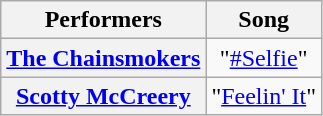<table class="wikitable unsortable" style="text-align:center;">
<tr>
<th scope="col">Performers</th>
<th scope="col">Song</th>
</tr>
<tr>
<th scope="row"><a href='#'>The Chainsmokers</a></th>
<td>"<a href='#'>#Selfie</a>"</td>
</tr>
<tr>
<th scope="row"><a href='#'>Scotty McCreery</a></th>
<td>"<a href='#'>Feelin' It</a>"</td>
</tr>
</table>
